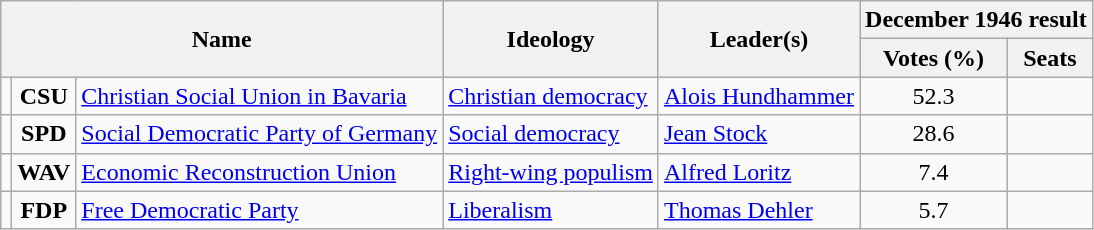<table class="wikitable">
<tr>
<th rowspan=2 colspan=3>Name</th>
<th rowspan=2>Ideology</th>
<th rowspan=2>Leader(s)</th>
<th colspan=2>December 1946 result</th>
</tr>
<tr>
<th>Votes (%)</th>
<th>Seats</th>
</tr>
<tr>
<td bgcolor=></td>
<td align=center><strong>CSU</strong></td>
<td><a href='#'>Christian Social Union in Bavaria</a><br></td>
<td><a href='#'>Christian democracy</a></td>
<td><a href='#'>Alois Hundhammer</a></td>
<td align=center>52.3</td>
<td></td>
</tr>
<tr>
<td bgcolor=></td>
<td align=center><strong>SPD</strong></td>
<td><a href='#'>Social Democratic Party of Germany</a><br></td>
<td><a href='#'>Social democracy</a></td>
<td><a href='#'>Jean Stock</a></td>
<td align=center>28.6</td>
<td></td>
</tr>
<tr>
<td bgcolor=></td>
<td align=center><strong>WAV</strong></td>
<td><a href='#'>Economic Reconstruction Union</a><br></td>
<td><a href='#'>Right-wing populism</a></td>
<td><a href='#'>Alfred Loritz</a></td>
<td align=center>7.4</td>
<td></td>
</tr>
<tr>
<td bgcolor=></td>
<td align=center><strong>FDP</strong></td>
<td><a href='#'>Free Democratic Party</a><br></td>
<td><a href='#'>Liberalism</a></td>
<td><a href='#'>Thomas Dehler</a></td>
<td align=center>5.7</td>
<td></td>
</tr>
</table>
